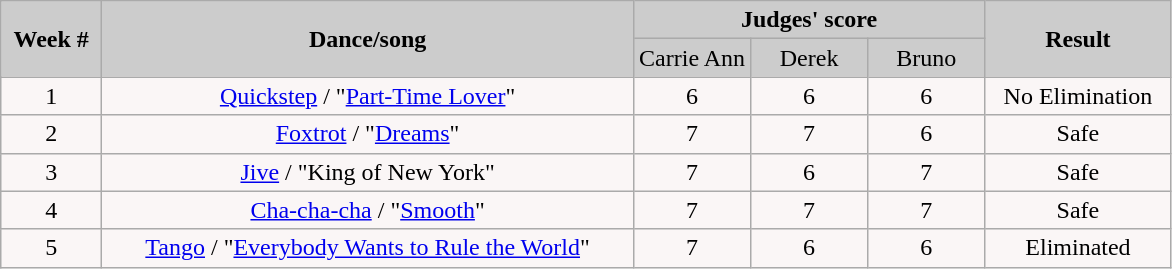<table class="wikitable collapsible collapsed">
<tr style="text-align:Center; background:#ccc;">
<td rowspan="2"><strong>Week #</strong></td>
<td rowspan="2"><strong>Dance/song</strong></td>
<td colspan="3"><strong>Judges' score</strong></td>
<td rowspan="2"><strong>Result</strong></td>
</tr>
<tr style="text-align:center; background:#ccc;">
<td style="width:10%; ">Carrie Ann</td>
<td style="width:10%; ">Derek</td>
<td style="width:10%; ">Bruno</td>
</tr>
<tr style="text-align:center; background:#faf6f6;">
<td bgcolor="#FAF6F6">1</td>
<td bgcolor="#FAF6F6"><a href='#'>Quickstep</a> / "<a href='#'>Part-Time Lover</a>"</td>
<td bgcolor="#FAF6F6">6</td>
<td bgcolor="#FAF6F6">6</td>
<td bgcolor="#FAF6F6">6</td>
<td bgcolor="#FAF6F6">No Elimination</td>
</tr>
<tr style="text-align:center; background:#faf6f6;">
<td bgcolor="#FAF6F6">2</td>
<td bgcolor="#FAF6F6"><a href='#'>Foxtrot</a> / "<a href='#'>Dreams</a>"</td>
<td bgcolor="#FAF6F6">7</td>
<td bgcolor="#FAF6F6">7</td>
<td bgcolor="#FAF6F6">6</td>
<td bgcolor="#FAF6F6">Safe</td>
</tr>
<tr style="text-align:center; background:#faf6f6;">
<td bgcolor="#FAF6F6">3</td>
<td bgcolor="#FAF6F6"><a href='#'>Jive</a> / "King of New York"</td>
<td bgcolor="#FAF6F6">7</td>
<td bgcolor="#FAF6F6">6</td>
<td bgcolor="#FAF6F6">7</td>
<td bgcolor="#FAF6F6">Safe</td>
</tr>
<tr style="text-align:center; background:#faf6f6;">
<td bgcolor="#FAF6F6">4</td>
<td bgcolor="#FAF6F6"><a href='#'>Cha-cha-cha</a> / "<a href='#'>Smooth</a>"</td>
<td bgcolor="#FAF6F6">7</td>
<td bgcolor="#FAF6F6">7</td>
<td bgcolor="#FAF6F6">7</td>
<td bgcolor="#FAF6F6">Safe</td>
</tr>
<tr style="text-align:center; background:#faf6f6;">
<td bgcolor="#FAF6F6">5</td>
<td bgcolor="#FAF6F6"><a href='#'>Tango</a> / "<a href='#'>Everybody Wants to Rule the World</a>"</td>
<td bgcolor="#FAF6F6">7</td>
<td bgcolor="#FAF6F6">6</td>
<td bgcolor="#FAF6F6">6</td>
<td bgcolor="#FAF6F6">Eliminated</td>
</tr>
</table>
